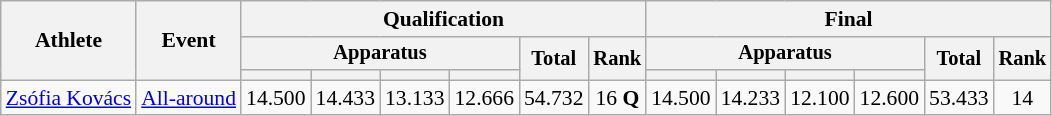<table class="wikitable" style="font-size:90%">
<tr>
<th rowspan=3>Athlete</th>
<th rowspan=3>Event</th>
<th colspan=6>Qualification</th>
<th colspan=6>Final</th>
</tr>
<tr style="font-size:95%">
<th colspan=4>Apparatus</th>
<th rowspan=2>Total</th>
<th rowspan=2>Rank</th>
<th colspan=4>Apparatus</th>
<th rowspan=2>Total</th>
<th rowspan=2>Rank</th>
</tr>
<tr style="font-size:95%">
<th></th>
<th></th>
<th></th>
<th></th>
<th></th>
<th></th>
<th></th>
<th></th>
</tr>
<tr align=center>
<td align=left><a href='#'>Zsófia Kovács</a></td>
<td align=left><a href='#'>All-around</a></td>
<td>14.500</td>
<td>14.433</td>
<td>13.133</td>
<td>12.666</td>
<td>54.732</td>
<td>16 <strong>Q</strong></td>
<td>14.500</td>
<td>14.233</td>
<td>12.100</td>
<td>12.600</td>
<td>53.433</td>
<td>14</td>
</tr>
</table>
